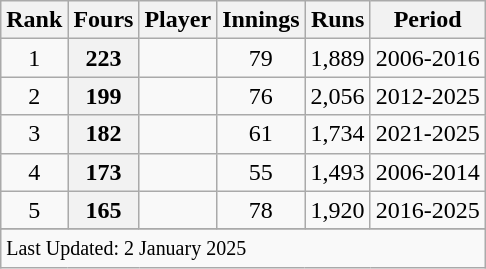<table class="wikitable plainrowheaders sortable">
<tr>
<th scope=col>Rank</th>
<th scope=col>Fours</th>
<th scope=col>Player</th>
<th scope=col>Innings</th>
<th scope=col>Runs</th>
<th scope=col>Period</th>
</tr>
<tr>
<td align=center>1</td>
<th scope=row style=text-align:center;><strong>223</strong></th>
<td></td>
<td align=center>79</td>
<td align=center>1,889</td>
<td>2006-2016</td>
</tr>
<tr>
<td align=center>2</td>
<th scope=row style=text-align:center;><strong>199</strong></th>
<td> </td>
<td align=center>76</td>
<td align="center">2,056</td>
<td>2012-2025</td>
</tr>
<tr>
<td align="center">3</td>
<th scope="row" style="text-align:center;"><strong>182</strong></th>
<td> </td>
<td align="center">61</td>
<td align="center">1,734</td>
<td>2021-2025</td>
</tr>
<tr>
<td align="center">4</td>
<th scope="row" style="text-align:center;"><strong>173</strong></th>
<td></td>
<td align="center">55</td>
<td align="center">1,493</td>
<td>2006-2014</td>
</tr>
<tr>
<td align="center">5</td>
<th scope="row" style="text-align:center;"><strong>165</strong></th>
<td> </td>
<td align=center>78</td>
<td align="center">1,920</td>
<td>2016-2025</td>
</tr>
<tr>
</tr>
<tr class=sortbottom>
<td colspan=6><small>Last Updated: 2 January 2025</small></td>
</tr>
</table>
